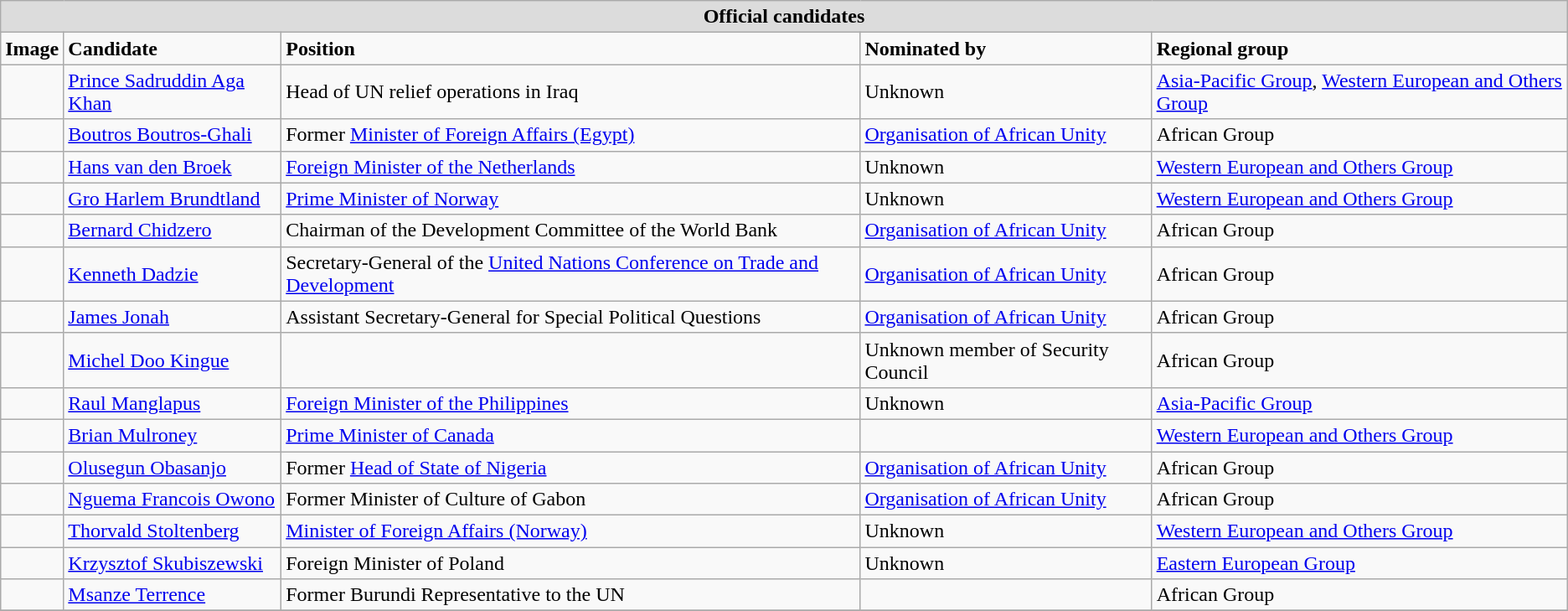<table class="wikitable" style="margin-left:1em; margin-right:0em; width:auto;">
<tr>
<th style="background:#DCDCDC;" colspan="5">Official candidates</th>
</tr>
<tr style="font-weight:bold;">
<td>Image</td>
<td>Candidate</td>
<td>Position</td>
<td>Nominated by</td>
<td>Regional group</td>
</tr>
<tr>
<td></td>
<td> <a href='#'>Prince Sadruddin Aga Khan</a></td>
<td>Head of UN relief operations in Iraq</td>
<td>Unknown</td>
<td><a href='#'>Asia-Pacific Group</a>, <a href='#'>Western European and Others Group</a></td>
</tr>
<tr>
<td></td>
<td> <a href='#'>Boutros Boutros-Ghali</a></td>
<td>Former <a href='#'>Minister of Foreign Affairs (Egypt)</a></td>
<td><a href='#'>Organisation of African Unity</a></td>
<td>African Group</td>
</tr>
<tr>
<td></td>
<td> <a href='#'>Hans van den Broek</a></td>
<td><a href='#'>Foreign Minister of the Netherlands</a></td>
<td>Unknown</td>
<td><a href='#'>Western European and Others Group</a></td>
</tr>
<tr>
<td></td>
<td> <a href='#'>Gro Harlem Brundtland</a></td>
<td><a href='#'>Prime Minister of Norway</a></td>
<td>Unknown</td>
<td><a href='#'>Western European and Others Group</a></td>
</tr>
<tr>
<td></td>
<td> <a href='#'>Bernard Chidzero</a></td>
<td>Chairman of the Development Committee of the World Bank</td>
<td><a href='#'>Organisation of African Unity</a></td>
<td>African Group</td>
</tr>
<tr>
<td></td>
<td> <a href='#'>Kenneth Dadzie</a></td>
<td>Secretary-General of the <a href='#'>United Nations Conference on Trade and Development</a></td>
<td><a href='#'>Organisation of African Unity</a></td>
<td>African Group</td>
</tr>
<tr>
<td></td>
<td> <a href='#'>James Jonah</a></td>
<td>Assistant Secretary-General for Special Political Questions</td>
<td><a href='#'>Organisation of African Unity</a></td>
<td>African Group</td>
</tr>
<tr>
<td></td>
<td> <a href='#'>Michel Doo Kingue</a></td>
<td></td>
<td>Unknown member of Security Council</td>
<td>African Group</td>
</tr>
<tr>
<td></td>
<td> <a href='#'>Raul Manglapus</a></td>
<td><a href='#'>Foreign Minister of the Philippines</a></td>
<td>Unknown</td>
<td><a href='#'>Asia-Pacific Group</a></td>
</tr>
<tr>
<td></td>
<td> <a href='#'>Brian Mulroney</a></td>
<td><a href='#'>Prime Minister of Canada</a></td>
<td></td>
<td><a href='#'>Western European and Others Group</a></td>
</tr>
<tr>
<td></td>
<td> <a href='#'>Olusegun Obasanjo</a></td>
<td>Former <a href='#'>Head of State of Nigeria</a></td>
<td><a href='#'>Organisation of African Unity</a></td>
<td>African Group</td>
</tr>
<tr>
<td></td>
<td> <a href='#'>Nguema Francois Owono</a></td>
<td>Former Minister of Culture of Gabon</td>
<td><a href='#'>Organisation of African Unity</a></td>
<td>African Group</td>
</tr>
<tr>
<td></td>
<td> <a href='#'>Thorvald Stoltenberg</a></td>
<td><a href='#'>Minister of Foreign Affairs (Norway)</a></td>
<td>Unknown</td>
<td><a href='#'>Western European and Others Group</a></td>
</tr>
<tr>
<td></td>
<td> <a href='#'>Krzysztof Skubiszewski</a></td>
<td>Foreign Minister of Poland</td>
<td>Unknown</td>
<td><a href='#'>Eastern European Group</a></td>
</tr>
<tr>
<td></td>
<td> <a href='#'>Msanze Terrence</a></td>
<td>Former Burundi Representative to the UN</td>
<td></td>
<td>African Group</td>
</tr>
<tr>
</tr>
</table>
